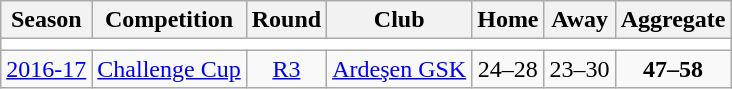<table class="wikitable">
<tr>
<th>Season</th>
<th>Competition</th>
<th>Round</th>
<th>Club</th>
<th>Home</th>
<th>Away</th>
<th>Aggregate</th>
</tr>
<tr>
<td colspan="7" bgcolor=white></td>
</tr>
<tr>
<td><a href='#'>2016-17</a></td>
<td><a href='#'>Challenge Cup</a></td>
<td style="text-align:center;"><a href='#'>R3</a></td>
<td> <a href='#'>Ardeşen GSK</a></td>
<td style="text-align:center;">24–28</td>
<td style="text-align:center;">23–30</td>
<td style="text-align:center;"><strong>47–58</strong></td>
</tr>
</table>
